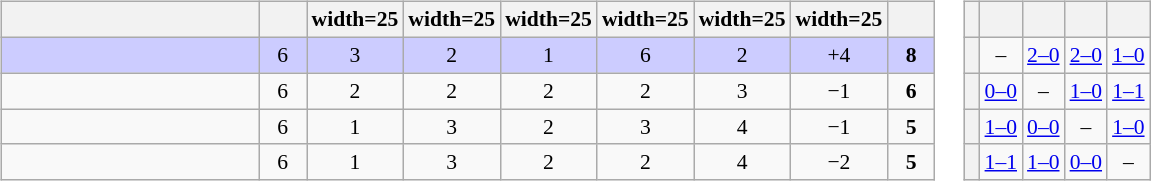<table>
<tr>
<td><br><table class="wikitable" style="text-align: center; font-size: 90%;">
<tr>
<th width=165></th>
<th width=25></th>
<th>width=25</th>
<th>width=25</th>
<th>width=25</th>
<th>width=25</th>
<th>width=25</th>
<th>width=25</th>
<th width=25></th>
</tr>
<tr bgcolor="#ccccff">
<td align="left"></td>
<td>6</td>
<td>3</td>
<td>2</td>
<td>1</td>
<td>6</td>
<td>2</td>
<td>+4</td>
<td><strong>8</strong></td>
</tr>
<tr>
<td align="left"></td>
<td>6</td>
<td>2</td>
<td>2</td>
<td>2</td>
<td>2</td>
<td>3</td>
<td>−1</td>
<td><strong>6</strong></td>
</tr>
<tr>
<td align="left"></td>
<td>6</td>
<td>1</td>
<td>3</td>
<td>2</td>
<td>3</td>
<td>4</td>
<td>−1</td>
<td><strong>5</strong></td>
</tr>
<tr>
<td align="left"></td>
<td>6</td>
<td>1</td>
<td>3</td>
<td>2</td>
<td>2</td>
<td>4</td>
<td>−2</td>
<td><strong>5</strong></td>
</tr>
</table>
</td>
<td><br><table class="wikitable" style="text-align:center; font-size:90%;">
<tr>
<th> </th>
<th></th>
<th></th>
<th></th>
<th></th>
</tr>
<tr>
<th style="text-align:right;"></th>
<td>–</td>
<td><a href='#'>2–0</a></td>
<td><a href='#'>2–0</a></td>
<td><a href='#'>1–0</a></td>
</tr>
<tr>
<th style="text-align:right;"></th>
<td><a href='#'>0–0</a></td>
<td>–</td>
<td><a href='#'>1–0</a></td>
<td><a href='#'>1–1</a></td>
</tr>
<tr>
<th style="text-align:right;"></th>
<td><a href='#'>1–0</a></td>
<td><a href='#'>0–0</a></td>
<td>–</td>
<td><a href='#'>1–0</a></td>
</tr>
<tr>
<th style="text-align:right;"></th>
<td><a href='#'>1–1</a></td>
<td><a href='#'>1–0</a></td>
<td><a href='#'>0–0</a></td>
<td>–</td>
</tr>
</table>
</td>
</tr>
</table>
